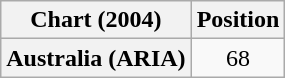<table class="wikitable plainrowheaders" style="text-align:center">
<tr>
<th scope="col">Chart (2004)</th>
<th scope="col">Position</th>
</tr>
<tr>
<th scope="row">Australia (ARIA)</th>
<td>68</td>
</tr>
</table>
